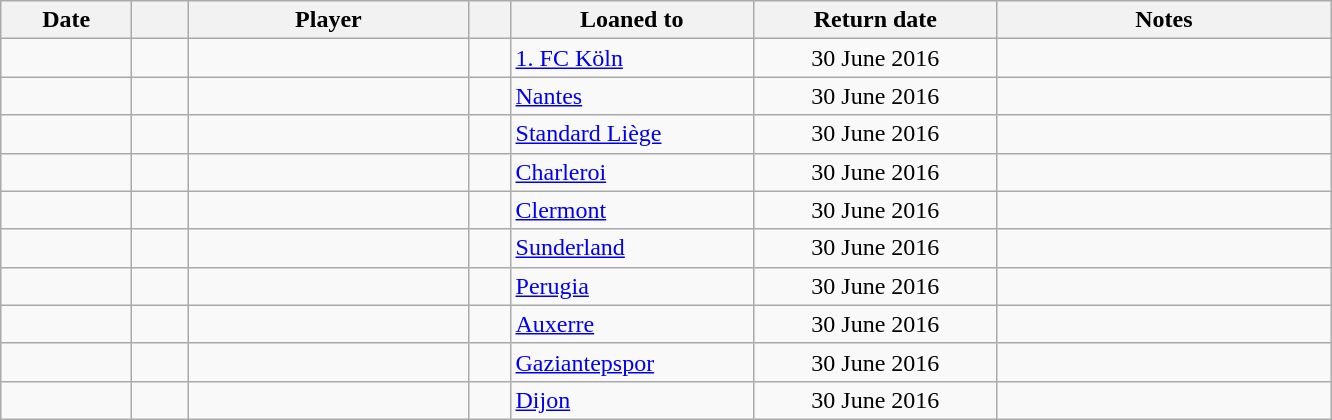<table class="wikitable sortable">
<tr>
<th style="width:80px;">Date</th>
<th style="width:30px;"></th>
<th style="width:180px;">Player</th>
<th style="width:20px;"></th>
<th style="width:155px;">Loaned to</th>
<th style="width:155px;" class="unsortable">Return date</th>
<th style="width:215px;" class="unsortable">Notes</th>
</tr>
<tr>
<td></td>
<td align=center></td>
<td> </td>
<td></td>
<td> <a href='#'>1. FC Köln</a></td>
<td align=center>30 June 2016</td>
<td align=center></td>
</tr>
<tr>
<td></td>
<td align=center></td>
<td> </td>
<td></td>
<td> <a href='#'>Nantes</a></td>
<td align=center>30 June 2016</td>
<td align=center></td>
</tr>
<tr>
<td></td>
<td align=center></td>
<td> </td>
<td></td>
<td> <a href='#'>Standard Liège</a></td>
<td align=center>30 June 2016</td>
<td align=center></td>
</tr>
<tr>
<td></td>
<td align=center></td>
<td> </td>
<td></td>
<td> <a href='#'>Charleroi</a></td>
<td align=center>30 June 2016</td>
<td align=center></td>
</tr>
<tr>
<td></td>
<td align=center></td>
<td> </td>
<td></td>
<td> <a href='#'>Clermont</a></td>
<td align=center>30 June 2016</td>
<td align=center></td>
</tr>
<tr>
<td></td>
<td align=center></td>
<td> </td>
<td></td>
<td> <a href='#'>Sunderland</a></td>
<td align=center>30 June 2016</td>
<td align=center></td>
</tr>
<tr>
<td></td>
<td align=center></td>
<td> </td>
<td></td>
<td> <a href='#'>Perugia</a></td>
<td align=center>30 June 2016</td>
<td align=center></td>
</tr>
<tr>
<td></td>
<td align=center></td>
<td> </td>
<td></td>
<td> <a href='#'>Auxerre</a></td>
<td align=center>30 June 2016</td>
<td align=center></td>
</tr>
<tr>
<td></td>
<td align=center></td>
<td> </td>
<td></td>
<td> <a href='#'>Gaziantepspor</a></td>
<td align=center>30 June 2016</td>
<td align=center></td>
</tr>
<tr>
<td></td>
<td align=center></td>
<td> </td>
<td></td>
<td> <a href='#'>Dijon</a></td>
<td align=center>30 June 2016</td>
<td align=center></td>
</tr>
</table>
